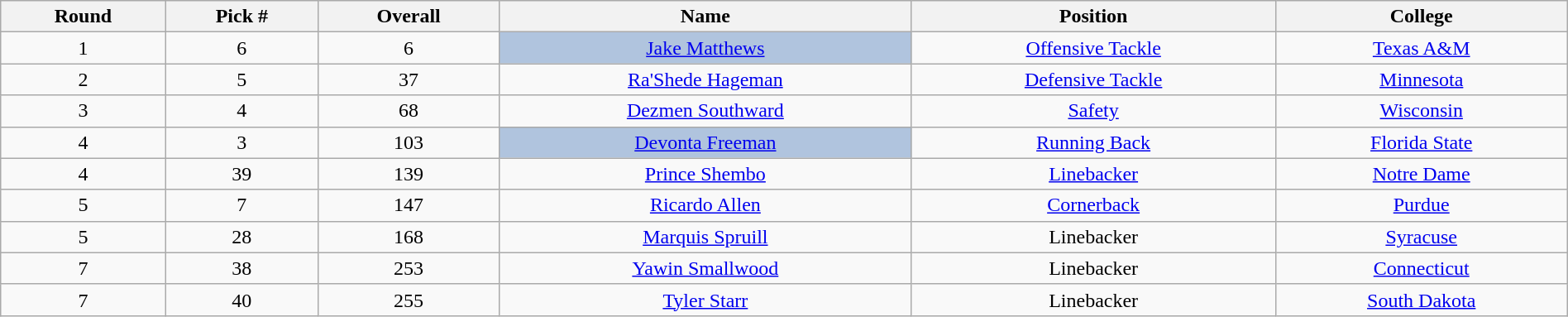<table class="wikitable sortable sortable" style="width: 100%; text-align:center">
<tr>
<th>Round</th>
<th>Pick #</th>
<th>Overall</th>
<th>Name</th>
<th>Position</th>
<th>College</th>
</tr>
<tr>
<td>1</td>
<td>6</td>
<td>6</td>
<td bgcolor=lightsteelblue><a href='#'>Jake Matthews</a></td>
<td><a href='#'>Offensive Tackle</a></td>
<td><a href='#'>Texas A&M</a></td>
</tr>
<tr>
<td>2</td>
<td>5</td>
<td>37</td>
<td><a href='#'>Ra'Shede Hageman</a></td>
<td><a href='#'>Defensive Tackle</a></td>
<td><a href='#'>Minnesota</a></td>
</tr>
<tr>
<td>3</td>
<td>4</td>
<td>68</td>
<td><a href='#'>Dezmen Southward</a></td>
<td><a href='#'>Safety</a></td>
<td><a href='#'>Wisconsin</a></td>
</tr>
<tr>
<td>4</td>
<td>3</td>
<td>103</td>
<td bgcolor=lightsteelblue><a href='#'>Devonta Freeman</a></td>
<td><a href='#'>Running Back</a></td>
<td><a href='#'>Florida State</a></td>
</tr>
<tr>
<td>4</td>
<td>39</td>
<td>139</td>
<td><a href='#'>Prince Shembo</a></td>
<td><a href='#'>Linebacker</a></td>
<td><a href='#'>Notre Dame</a></td>
</tr>
<tr>
<td>5</td>
<td>7</td>
<td>147</td>
<td><a href='#'>Ricardo Allen</a></td>
<td><a href='#'>Cornerback</a></td>
<td><a href='#'>Purdue</a></td>
</tr>
<tr>
<td>5</td>
<td>28</td>
<td>168</td>
<td><a href='#'>Marquis Spruill</a></td>
<td>Linebacker</td>
<td><a href='#'>Syracuse</a></td>
</tr>
<tr>
<td>7</td>
<td>38</td>
<td>253</td>
<td><a href='#'>Yawin Smallwood</a></td>
<td>Linebacker</td>
<td><a href='#'>Connecticut</a></td>
</tr>
<tr>
<td>7</td>
<td>40</td>
<td>255</td>
<td><a href='#'>Tyler Starr</a></td>
<td>Linebacker</td>
<td><a href='#'>South Dakota</a></td>
</tr>
</table>
